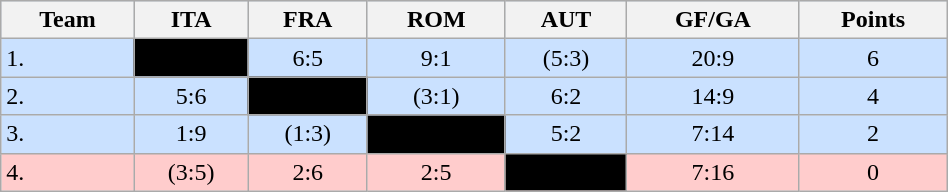<table class="wikitable" bgcolor="#EFEFFF" width="50%">
<tr bgcolor="#BCD2EE">
<th>Team</th>
<th>ITA</th>
<th>FRA</th>
<th>ROM</th>
<th>AUT</th>
<th>GF/GA</th>
<th>Points</th>
</tr>
<tr bgcolor="#CAE1FF" align="center">
<td align="left">1. </td>
<td style="background:#000000;"></td>
<td>6:5</td>
<td>9:1</td>
<td>(5:3)</td>
<td>20:9</td>
<td>6</td>
</tr>
<tr bgcolor="#CAE1FF" align="center">
<td align="left">2. </td>
<td>5:6</td>
<td style="background:#000000;"></td>
<td>(3:1)</td>
<td>6:2</td>
<td>14:9</td>
<td>4</td>
</tr>
<tr bgcolor="#CAE1FF" align="center">
<td align="left">3. </td>
<td>1:9</td>
<td>(1:3)</td>
<td style="background:#000000;"></td>
<td>5:2</td>
<td>7:14</td>
<td>2</td>
</tr>
<tr bgcolor="#ffcccc" align="center">
<td align="left">4. </td>
<td>(3:5)</td>
<td>2:6</td>
<td>2:5</td>
<td style="background:#000000;"></td>
<td>7:16</td>
<td>0</td>
</tr>
</table>
